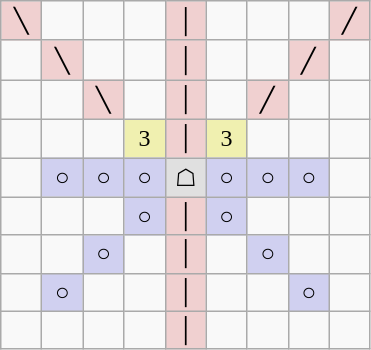<table border="1" class="wikitable">
<tr align=center>
<td width="20" style="background:#f0d0d0;">╲</td>
<td width="20"> </td>
<td width="20"> </td>
<td width="20"> </td>
<td width="20" style="background:#f0d0d0;">│</td>
<td width="20"> </td>
<td width="20"> </td>
<td width="20"> </td>
<td width="20" style="background:#f0d0d0;">╱</td>
</tr>
<tr align=center>
<td> </td>
<td style="background:#f0d0d0;">╲</td>
<td> </td>
<td> </td>
<td style="background:#f0d0d0;">│</td>
<td> </td>
<td> </td>
<td style="background:#f0d0d0;">╱</td>
<td> </td>
</tr>
<tr align=center>
<td> </td>
<td> </td>
<td style="background:#f0d0d0;">╲</td>
<td> </td>
<td style="background:#f0d0d0;">│</td>
<td> </td>
<td style="background:#f0d0d0;">╱</td>
<td> </td>
<td> </td>
</tr>
<tr align=center>
<td> </td>
<td> </td>
<td> </td>
<td style="background:#f0f0b0;">3</td>
<td style="background:#f0d0d0;">│</td>
<td style="background:#f0f0b0;">3</td>
<td> </td>
<td> </td>
<td> </td>
</tr>
<tr align=center>
<td> </td>
<td style="background:#d0d0f0;">○</td>
<td style="background:#d0d0f0;">○</td>
<td style="background:#d0d0f0;">○</td>
<td style="background:#e0e0e0;">☖</td>
<td style="background:#d0d0f0;">○</td>
<td style="background:#d0d0f0;">○</td>
<td style="background:#d0d0f0;">○</td>
<td> </td>
</tr>
<tr align=center>
<td> </td>
<td> </td>
<td> </td>
<td style="background:#d0d0f0;">○</td>
<td style="background:#f0d0d0;">│</td>
<td style="background:#d0d0f0;">○</td>
<td> </td>
<td> </td>
<td> </td>
</tr>
<tr align=center>
<td> </td>
<td> </td>
<td style="background:#d0d0f0;">○</td>
<td> </td>
<td style="background:#f0d0d0;">│</td>
<td> </td>
<td style="background:#d0d0f0;">○</td>
<td> </td>
<td> </td>
</tr>
<tr align=center>
<td> </td>
<td style="background:#d0d0f0;">○</td>
<td> </td>
<td> </td>
<td style="background:#f0d0d0;">│</td>
<td> </td>
<td> </td>
<td style="background:#d0d0f0;">○</td>
<td> </td>
</tr>
<tr align=center>
<td> </td>
<td> </td>
<td> </td>
<td> </td>
<td style="background:#f0d0d0;">│</td>
<td> </td>
<td> </td>
<td> </td>
<td> </td>
</tr>
</table>
